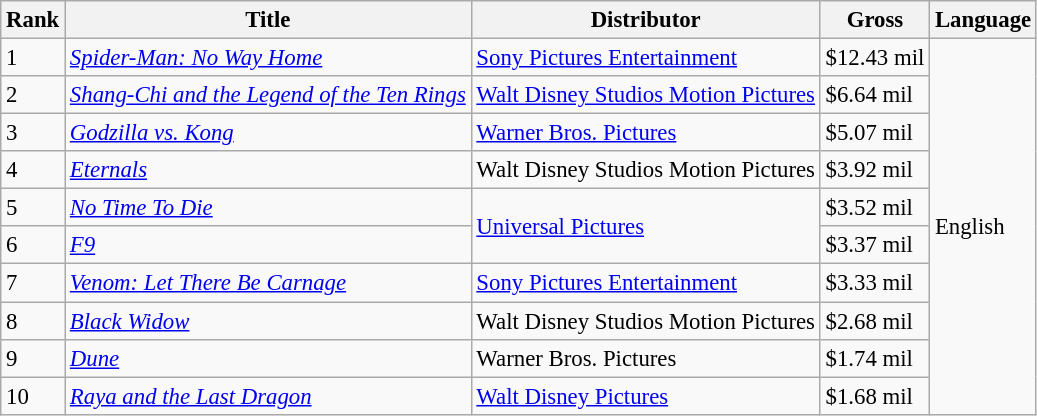<table class="wikitable" style="font-size:95%">
<tr>
<th scope="col">Rank</th>
<th scope="col">Title</th>
<th scope="col">Distributor</th>
<th scope="col">Gross</th>
<th scope="col">Language</th>
</tr>
<tr>
<td>1</td>
<td><em><a href='#'>Spider-Man: No Way Home</a></em></td>
<td><a href='#'>Sony Pictures Entertainment</a></td>
<td>$12.43 mil</td>
<td rowspan="10">English</td>
</tr>
<tr>
<td>2</td>
<td><em><a href='#'>Shang-Chi and the Legend of the Ten Rings</a></em></td>
<td><a href='#'>Walt Disney Studios Motion Pictures</a></td>
<td>$6.64 mil</td>
</tr>
<tr>
<td>3</td>
<td><em><a href='#'>Godzilla vs. Kong</a></em></td>
<td><a href='#'>Warner Bros. Pictures</a></td>
<td>$5.07 mil</td>
</tr>
<tr>
<td>4</td>
<td><em><a href='#'>Eternals</a></em></td>
<td>Walt Disney Studios Motion Pictures</td>
<td>$3.92 mil</td>
</tr>
<tr>
<td>5</td>
<td><em><a href='#'>No Time To Die</a></em></td>
<td rowspan="2"><a href='#'>Universal Pictures</a></td>
<td>$3.52 mil</td>
</tr>
<tr>
<td>6</td>
<td><em><a href='#'>F9</a></em></td>
<td>$3.37 mil</td>
</tr>
<tr>
<td>7</td>
<td><em><a href='#'>Venom: Let There Be Carnage</a></em></td>
<td><a href='#'>Sony Pictures Entertainment</a></td>
<td>$3.33 mil</td>
</tr>
<tr>
<td>8</td>
<td><em><a href='#'>Black Widow</a></em></td>
<td>Walt Disney Studios Motion Pictures</td>
<td>$2.68 mil</td>
</tr>
<tr>
<td>9</td>
<td><em><a href='#'>Dune</a></em></td>
<td>Warner Bros. Pictures</td>
<td>$1.74 mil</td>
</tr>
<tr>
<td>10</td>
<td><em><a href='#'>Raya and the Last Dragon</a></em></td>
<td><a href='#'>Walt Disney Pictures</a></td>
<td>$1.68 mil</td>
</tr>
</table>
